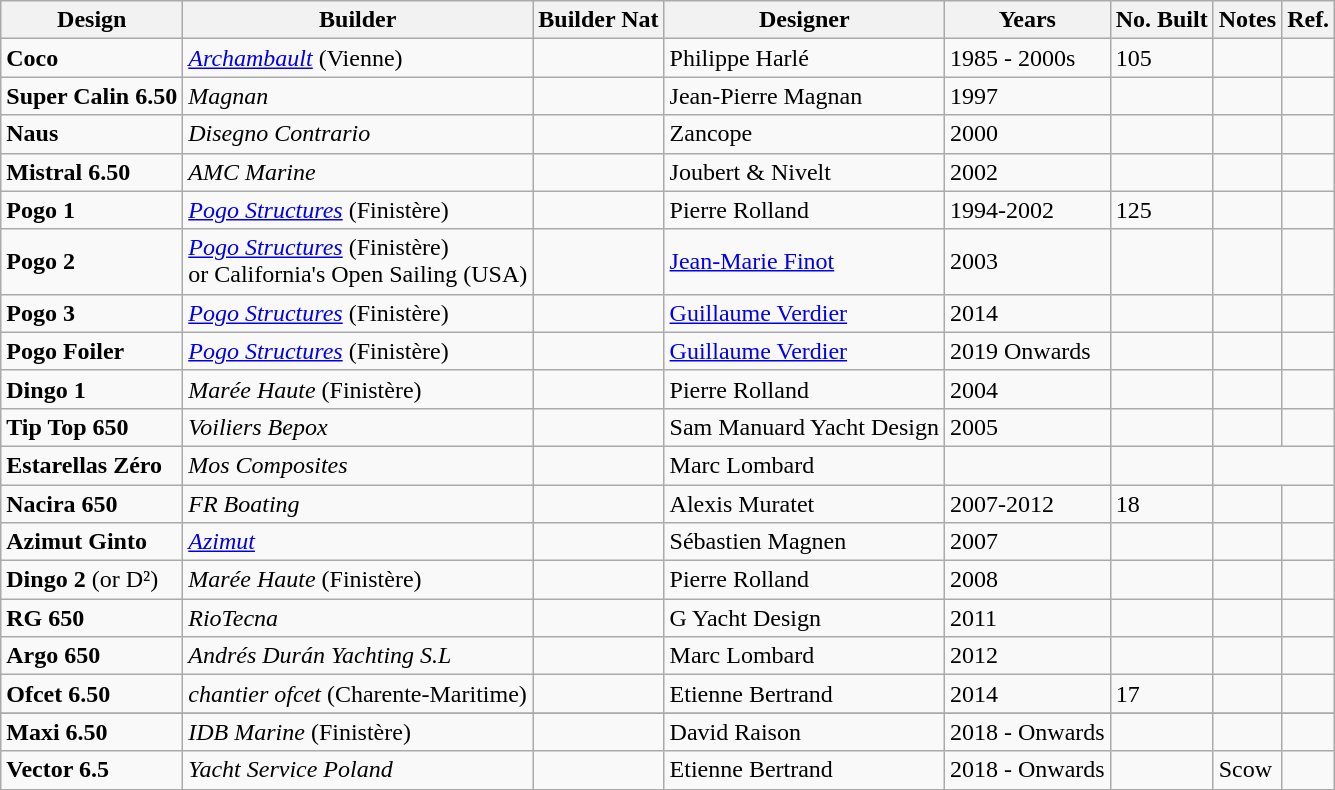<table class="wikitable sortable">
<tr>
<th>Design</th>
<th>Builder</th>
<th>Builder Nat</th>
<th>Designer</th>
<th>Years</th>
<th>No. Built</th>
<th>Notes</th>
<th>Ref.</th>
</tr>
<tr>
<td><strong>Coco</strong></td>
<td><em><a href='#'>Archambault</a></em> (Vienne)</td>
<td></td>
<td>Philippe Harlé</td>
<td>1985 - 2000s</td>
<td>105</td>
<td></td>
<td></td>
</tr>
<tr>
<td><strong>Super Calin 6.50</strong></td>
<td><em>Magnan</em></td>
<td></td>
<td>Jean-Pierre Magnan</td>
<td>1997</td>
<td></td>
<td></td>
<td></td>
</tr>
<tr>
<td><strong>Naus</strong></td>
<td><em>Disegno Contrario</em></td>
<td></td>
<td>Zancope</td>
<td>2000</td>
<td></td>
<td></td>
<td></td>
</tr>
<tr>
<td><strong>Mistral 6.50</strong></td>
<td><em>AMC Marine</em></td>
<td></td>
<td>Joubert & Nivelt</td>
<td>2002</td>
<td></td>
<td></td>
<td></td>
</tr>
<tr>
<td><strong>Pogo 1</strong></td>
<td><em><a href='#'>Pogo Structures</a></em> (Finistère)</td>
<td></td>
<td>Pierre Rolland</td>
<td>1994-2002</td>
<td>125</td>
<td></td>
<td></td>
</tr>
<tr>
<td><strong>Pogo 2</strong></td>
<td><em><a href='#'>Pogo Structures</a></em> (Finistère) <br>or California's Open Sailing (USA)</td>
<td></td>
<td><a href='#'>Jean-Marie Finot</a></td>
<td>2003</td>
<td></td>
<td></td>
<td></td>
</tr>
<tr>
<td><strong>Pogo 3</strong></td>
<td><em><a href='#'>Pogo Structures</a></em> (Finistère)</td>
<td></td>
<td><a href='#'>Guillaume Verdier</a></td>
<td>2014</td>
<td></td>
<td></td>
<td></td>
</tr>
<tr>
<td><strong>Pogo Foiler</strong></td>
<td><em><a href='#'>Pogo Structures</a></em> (Finistère)</td>
<td></td>
<td><a href='#'>Guillaume Verdier</a></td>
<td>2019 Onwards</td>
<td></td>
<td></td>
<td></td>
</tr>
<tr>
<td><strong>Dingo 1</strong></td>
<td><em>Marée Haute</em> (Finistère)</td>
<td></td>
<td>Pierre Rolland</td>
<td>2004</td>
<td></td>
<td></td>
<td></td>
</tr>
<tr>
<td><strong>Tip Top 650</strong></td>
<td><em>Voiliers Bepox</em></td>
<td></td>
<td>Sam Manuard Yacht Design</td>
<td>2005</td>
<td></td>
<td></td>
<td></td>
</tr>
<tr>
<td><strong>Estarellas Zéro</strong></td>
<td><em>Mos Composites</em></td>
<td></td>
<td>Marc Lombard</td>
<td></td>
<td></td>
</tr>
<tr>
<td><strong>Nacira 650</strong></td>
<td><em>FR Boating</em></td>
<td></td>
<td>Alexis Muratet</td>
<td>2007-2012</td>
<td>18</td>
<td></td>
<td></td>
</tr>
<tr>
<td><strong>Azimut Ginto</strong></td>
<td><em><a href='#'>Azimut</a></em></td>
<td></td>
<td>Sébastien Magnen</td>
<td>2007</td>
<td></td>
<td></td>
<td></td>
</tr>
<tr>
<td><strong>Dingo 2</strong> (or D²)</td>
<td><em>Marée Haute</em> (Finistère)</td>
<td></td>
<td>Pierre Rolland</td>
<td>2008</td>
<td></td>
<td></td>
<td></td>
</tr>
<tr>
<td><strong>RG 650</strong></td>
<td><em>RioTecna</em></td>
<td></td>
<td>G Yacht Design</td>
<td>2011</td>
<td></td>
<td></td>
<td></td>
</tr>
<tr>
<td><strong>Argo 650</strong></td>
<td><em>Andrés Durán Yachting S.L</em></td>
<td></td>
<td>Marc Lombard</td>
<td>2012</td>
<td></td>
<td></td>
<td></td>
</tr>
<tr>
<td><strong>Ofcet 6.50</strong></td>
<td><em>chantier ofcet</em> (Charente-Maritime)</td>
<td></td>
<td>Etienne Bertrand</td>
<td>2014</td>
<td>17</td>
<td></td>
<td></td>
</tr>
<tr>
</tr>
<tr>
<td><strong>Maxi 6.50</strong></td>
<td><em>IDB Marine</em> (Finistère)</td>
<td></td>
<td>David Raison</td>
<td>2018 - Onwards</td>
<td></td>
<td></td>
<td></td>
</tr>
<tr>
<td><strong>Vector 6.5</strong></td>
<td><em>Yacht Service Poland</em></td>
<td></td>
<td>Etienne Bertrand</td>
<td>2018 - Onwards</td>
<td></td>
<td>Scow</td>
<td></td>
</tr>
</table>
